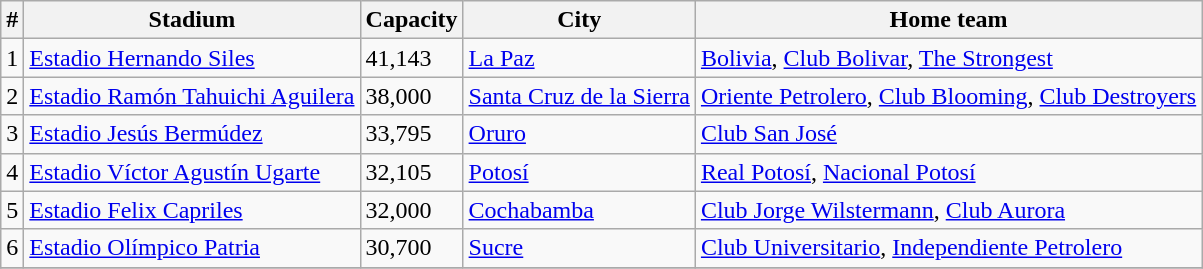<table class="wikitable sortable">
<tr>
<th>#</th>
<th>Stadium</th>
<th>Capacity</th>
<th>City</th>
<th>Home team</th>
</tr>
<tr>
<td>1</td>
<td><a href='#'>Estadio Hernando Siles</a></td>
<td>41,143</td>
<td><a href='#'>La Paz</a></td>
<td><a href='#'>Bolivia</a>, <a href='#'>Club Bolivar</a>, <a href='#'>The Strongest</a></td>
</tr>
<tr>
<td>2</td>
<td><a href='#'>Estadio Ramón Tahuichi Aguilera</a></td>
<td>38,000</td>
<td><a href='#'>Santa Cruz de la Sierra</a></td>
<td><a href='#'>Oriente Petrolero</a>, <a href='#'>Club Blooming</a>, <a href='#'>Club Destroyers</a></td>
</tr>
<tr>
<td>3</td>
<td><a href='#'>Estadio Jesús Bermúdez</a></td>
<td>33,795</td>
<td><a href='#'>Oruro</a></td>
<td><a href='#'>Club San José</a></td>
</tr>
<tr>
<td>4</td>
<td><a href='#'>Estadio Víctor Agustín Ugarte</a></td>
<td>32,105</td>
<td><a href='#'>Potosí</a></td>
<td><a href='#'>Real Potosí</a>, <a href='#'>Nacional Potosí</a></td>
</tr>
<tr>
<td>5</td>
<td><a href='#'>Estadio Felix Capriles</a></td>
<td>32,000</td>
<td><a href='#'>Cochabamba</a></td>
<td><a href='#'>Club Jorge Wilstermann</a>, <a href='#'>Club Aurora</a></td>
</tr>
<tr>
<td>6</td>
<td><a href='#'>Estadio Olímpico Patria</a></td>
<td>30,700</td>
<td><a href='#'>Sucre</a></td>
<td><a href='#'>Club Universitario</a>, <a href='#'>Independiente Petrolero</a></td>
</tr>
<tr>
</tr>
</table>
